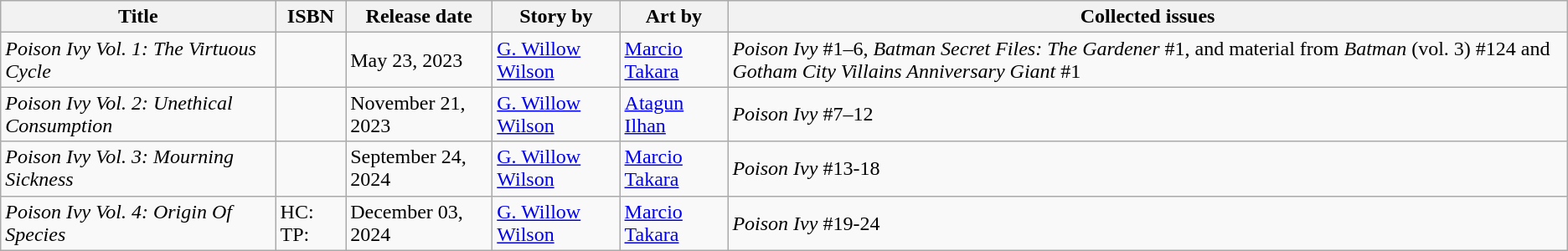<table class="wikitable">
<tr>
<th>Title</th>
<th>ISBN</th>
<th>Release date</th>
<th>Story by</th>
<th>Art by</th>
<th>Collected issues</th>
</tr>
<tr>
<td><em>Poison Ivy Vol. 1: The Virtuous Cycle</em></td>
<td></td>
<td>May 23, 2023</td>
<td><a href='#'>G. Willow Wilson</a></td>
<td><a href='#'>Marcio Takara</a></td>
<td><em>Poison Ivy</em> #1–6, <em>Batman Secret Files: The Gardener</em> #1, and material from <em>Batman</em> (vol. 3) #124 and <em>Gotham City Villains Anniversary Giant</em> #1</td>
</tr>
<tr>
<td><em>Poison Ivy Vol. 2: Unethical Consumption</em></td>
<td></td>
<td>November 21, 2023</td>
<td><a href='#'>G. Willow Wilson</a></td>
<td><a href='#'>Atagun Ilhan</a></td>
<td><em>Poison Ivy</em> #7–12</td>
</tr>
<tr>
<td><em>Poison Ivy Vol. 3: Mourning Sickness</em></td>
<td></td>
<td>September 24, 2024</td>
<td><a href='#'>G. Willow Wilson</a></td>
<td><a href='#'>Marcio Takara</a></td>
<td><em>Poison Ivy</em> #13-18</td>
</tr>
<tr>
<td><em>Poison Ivy Vol. 4:  Origin Of Species</em></td>
<td>HC:  TP: </td>
<td>December 03, 2024</td>
<td><a href='#'>G. Willow Wilson</a></td>
<td><a href='#'>Marcio Takara</a></td>
<td><em>Poison Ivy</em> #19-24</td>
</tr>
</table>
